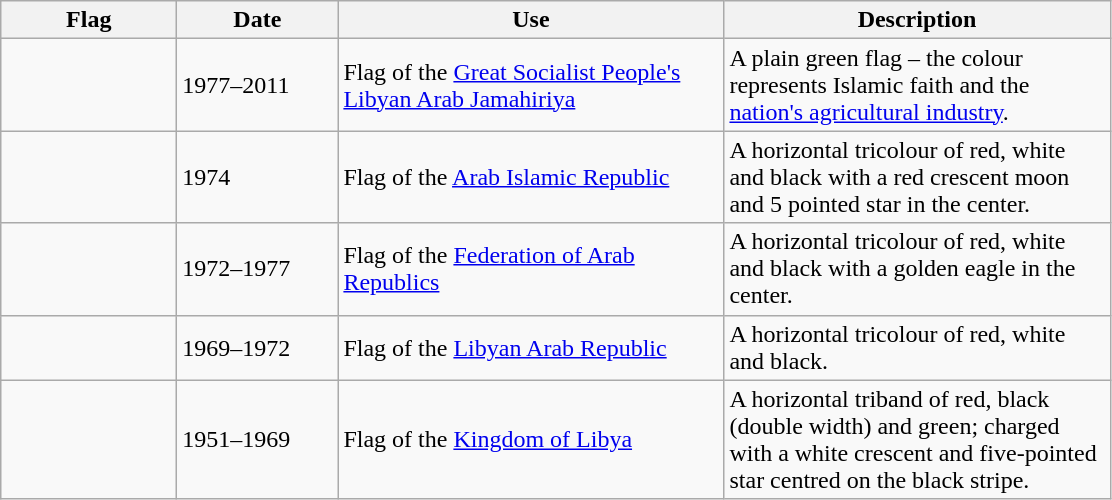<table class="wikitable">
<tr>
<th style="width:110px;">Flag</th>
<th style="width:100px;">Date</th>
<th style="width:250px;">Use</th>
<th style="width:250px;">Description</th>
</tr>
<tr>
<td></td>
<td>1977–2011</td>
<td>Flag of the <a href='#'>Great Socialist People's Libyan Arab Jamahiriya</a></td>
<td>A plain green flag – the colour represents Islamic faith and the <a href='#'>nation's agricultural industry</a>.</td>
</tr>
<tr>
<td></td>
<td>1974</td>
<td>Flag of the <a href='#'>Arab Islamic Republic</a></td>
<td>A horizontal tricolour of red, white and black with a red crescent moon and 5 pointed star in the center.</td>
</tr>
<tr>
<td></td>
<td>1972–1977</td>
<td>Flag of the <a href='#'>Federation of Arab Republics</a></td>
<td>A horizontal tricolour of red, white and black with a golden eagle in the center.</td>
</tr>
<tr>
<td></td>
<td>1969–1972</td>
<td>Flag of the <a href='#'>Libyan Arab Republic</a></td>
<td>A horizontal tricolour of red, white and black.</td>
</tr>
<tr>
<td></td>
<td>1951–1969</td>
<td>Flag of the <a href='#'>Kingdom of Libya</a></td>
<td>A horizontal triband of red, black (double width) and green; charged with a white crescent and five-pointed star centred on the black stripe.</td>
</tr>
</table>
